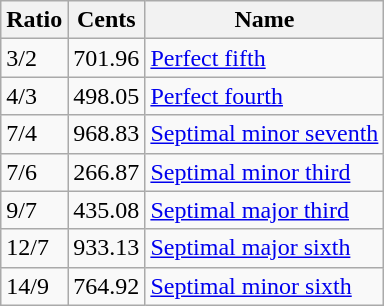<table class="wikitable">
<tr>
<th>Ratio</th>
<th>Cents</th>
<th>Name</th>
</tr>
<tr>
<td>3/2</td>
<td>701.96</td>
<td><a href='#'>Perfect fifth</a></td>
</tr>
<tr>
<td>4/3</td>
<td>498.05</td>
<td><a href='#'>Perfect fourth</a></td>
</tr>
<tr>
<td>7/4</td>
<td>968.83</td>
<td><a href='#'>Septimal minor seventh</a></td>
</tr>
<tr>
<td>7/6</td>
<td>266.87</td>
<td><a href='#'>Septimal minor third</a></td>
</tr>
<tr>
<td>9/7</td>
<td>435.08</td>
<td><a href='#'>Septimal major third</a></td>
</tr>
<tr>
<td>12/7</td>
<td>933.13</td>
<td><a href='#'>Septimal major sixth</a></td>
</tr>
<tr>
<td>14/9</td>
<td>764.92</td>
<td><a href='#'>Septimal minor sixth</a></td>
</tr>
</table>
